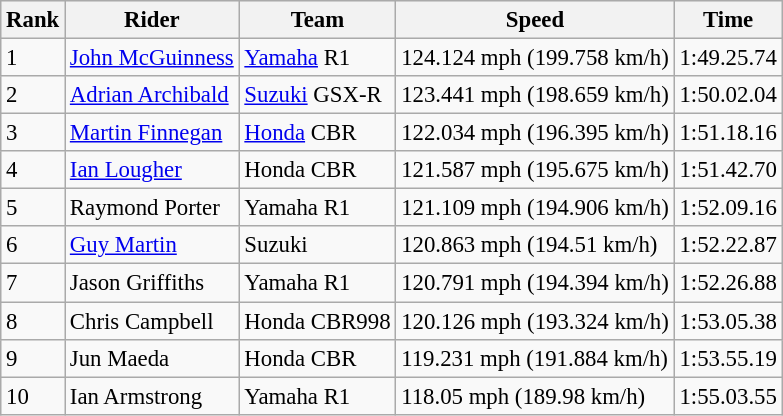<table class="wikitable" style="font-size: 95%;">
<tr style="background:#efefef;">
<th>Rank</th>
<th>Rider</th>
<th>Team</th>
<th>Speed</th>
<th>Time</th>
</tr>
<tr>
<td>1</td>
<td> <a href='#'>John McGuinness</a></td>
<td><a href='#'>Yamaha</a> R1</td>
<td><span>124.124 mph (199.758 km/h)</span></td>
<td>1:49.25.74</td>
</tr>
<tr>
<td>2</td>
<td> <a href='#'>Adrian Archibald</a></td>
<td><a href='#'>Suzuki</a> GSX-R</td>
<td><span>123.441 mph (198.659 km/h)</span></td>
<td>1:50.02.04</td>
</tr>
<tr>
<td>3</td>
<td> <a href='#'>Martin Finnegan</a></td>
<td><a href='#'>Honda</a> CBR</td>
<td><span>122.034 mph (196.395 km/h)</span></td>
<td>1:51.18.16</td>
</tr>
<tr>
<td>4</td>
<td> <a href='#'>Ian Lougher</a></td>
<td>Honda CBR</td>
<td><span>121.587 mph (195.675 km/h)</span></td>
<td>1:51.42.70</td>
</tr>
<tr>
<td>5</td>
<td> Raymond Porter</td>
<td>Yamaha R1</td>
<td><span>121.109 mph (194.906 km/h)</span></td>
<td>1:52.09.16</td>
</tr>
<tr>
<td>6</td>
<td> <a href='#'>Guy Martin</a></td>
<td>Suzuki</td>
<td><span>120.863 mph (194.51 km/h)</span></td>
<td>1:52.22.87</td>
</tr>
<tr>
<td>7</td>
<td> Jason Griffiths</td>
<td>Yamaha R1</td>
<td><span>120.791 mph (194.394 km/h)</span></td>
<td>1:52.26.88</td>
</tr>
<tr>
<td>8</td>
<td> Chris Campbell</td>
<td>Honda CBR998</td>
<td><span>120.126 mph (193.324 km/h)</span></td>
<td>1:53.05.38</td>
</tr>
<tr>
<td>9</td>
<td> Jun Maeda</td>
<td>Honda CBR</td>
<td><span>119.231 mph (191.884 km/h)</span></td>
<td>1:53.55.19</td>
</tr>
<tr>
<td>10</td>
<td> Ian Armstrong</td>
<td>Yamaha R1</td>
<td><span>118.05 mph (189.98 km/h)</span></td>
<td>1:55.03.55</td>
</tr>
</table>
